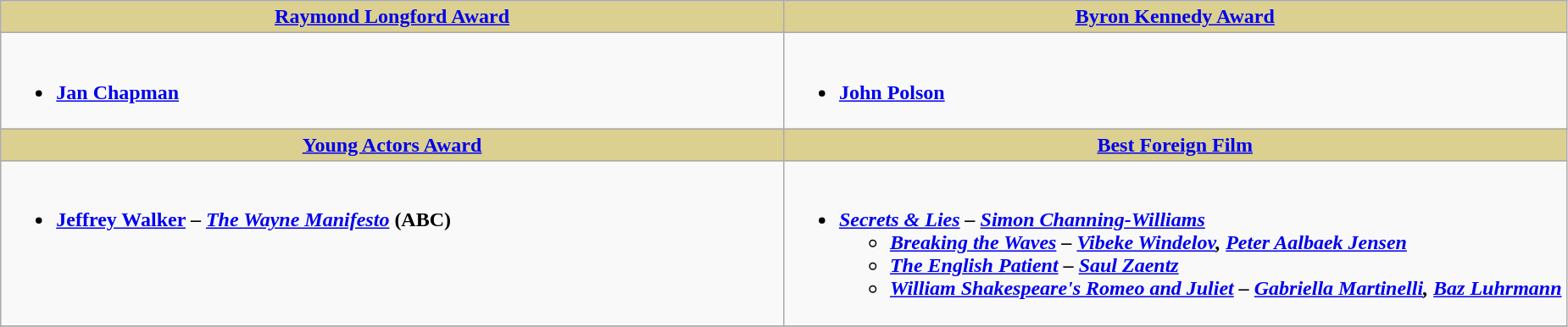<table class=wikitable style="width="100%">
<tr>
<th style="background:#DBD090;" ! width="50%"><a href='#'>Raymond Longford Award</a></th>
<th style="background:#DBD090;" ! width="50%"><a href='#'>Byron Kennedy Award</a></th>
</tr>
<tr>
<td valign="top"><br><ul><li><strong><a href='#'>Jan Chapman</a></strong></li></ul></td>
<td valign="top"><br><ul><li><strong><a href='#'>John Polson</a></strong></li></ul></td>
</tr>
<tr>
<th style="background:#DBD090;" ! width="50%"><a href='#'>Young Actors Award</a></th>
<th style="background:#DBD090;" ! width="50%"><a href='#'>Best Foreign Film</a></th>
</tr>
<tr>
<td valign="top"><br><ul><li><strong><a href='#'>Jeffrey Walker</a> – <em><a href='#'>The Wayne Manifesto</a></em> (ABC)</strong></li></ul></td>
<td valign="top"><br><ul><li><strong><em><a href='#'>Secrets & Lies</a><em> – <a href='#'>Simon Channing-Williams</a><strong><ul><li></em><a href='#'>Breaking the Waves</a><em> – <a href='#'>Vibeke Windelov</a>, <a href='#'>Peter Aalbaek Jensen</a></li><li></em><a href='#'>The English Patient</a><em> – <a href='#'>Saul Zaentz</a></li><li></em><a href='#'>William Shakespeare's Romeo and Juliet</a><em> – <a href='#'>Gabriella Martinelli</a>, <a href='#'>Baz Luhrmann</a></li></ul></li></ul></td>
</tr>
<tr>
</tr>
</table>
